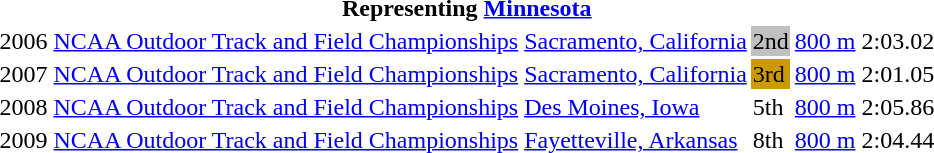<table>
<tr>
<th colspan=6>Representing <a href='#'>Minnesota</a></th>
</tr>
<tr>
<td>2006</td>
<td><a href='#'>NCAA Outdoor Track and Field Championships</a></td>
<td><a href='#'>Sacramento, California</a></td>
<td bgcolor=silver>2nd</td>
<td><a href='#'>800 m</a></td>
<td>2:03.02</td>
</tr>
<tr>
<td>2007</td>
<td><a href='#'>NCAA Outdoor Track and Field Championships</a></td>
<td><a href='#'>Sacramento, California</a></td>
<td bgcolor=cc9900>3rd</td>
<td><a href='#'>800 m</a></td>
<td>2:01.05</td>
</tr>
<tr>
<td>2008</td>
<td><a href='#'>NCAA Outdoor Track and Field Championships</a></td>
<td><a href='#'>Des Moines, Iowa</a></td>
<td>5th</td>
<td><a href='#'>800 m</a></td>
<td>2:05.86</td>
</tr>
<tr>
<td>2009</td>
<td><a href='#'>NCAA Outdoor Track and Field Championships</a></td>
<td><a href='#'>Fayetteville, Arkansas</a></td>
<td>8th</td>
<td><a href='#'>800 m</a></td>
<td>2:04.44</td>
</tr>
</table>
